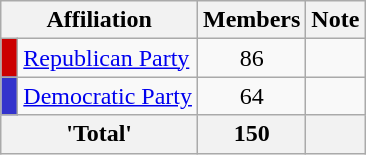<table class="wikitable">
<tr>
<th colspan="2" align="center" valign="bottom">Affiliation</th>
<th valign="bottom">Members</th>
<th valign="bottom">Note</th>
</tr>
<tr>
<td bgcolor="#CC0000"> </td>
<td><a href='#'>Republican Party</a></td>
<td align="center">86</td>
<td></td>
</tr>
<tr>
<td bgcolor="#3333CC"> </td>
<td><a href='#'>Democratic Party</a></td>
<td align="center">64</td>
<td></td>
</tr>
<tr>
<th colspan="2" align="center">'Total'</th>
<th align="center"><strong>150</strong></th>
<th></th>
</tr>
</table>
